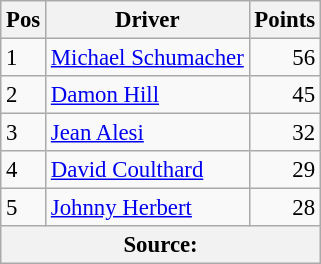<table class="wikitable" style="font-size: 95%;">
<tr>
<th>Pos</th>
<th>Driver</th>
<th>Points</th>
</tr>
<tr>
<td>1</td>
<td> <a href='#'>Michael Schumacher</a></td>
<td style="text-align:right;">56</td>
</tr>
<tr>
<td>2</td>
<td> <a href='#'>Damon Hill</a></td>
<td style="text-align:right;">45</td>
</tr>
<tr>
<td>3</td>
<td> <a href='#'>Jean Alesi</a></td>
<td style="text-align:right;">32</td>
</tr>
<tr>
<td>4</td>
<td> <a href='#'>David Coulthard</a></td>
<td style="text-align:right;">29</td>
</tr>
<tr>
<td>5</td>
<td> <a href='#'>Johnny Herbert</a></td>
<td style="text-align:right;">28</td>
</tr>
<tr>
<th colspan=4>Source: </th>
</tr>
</table>
